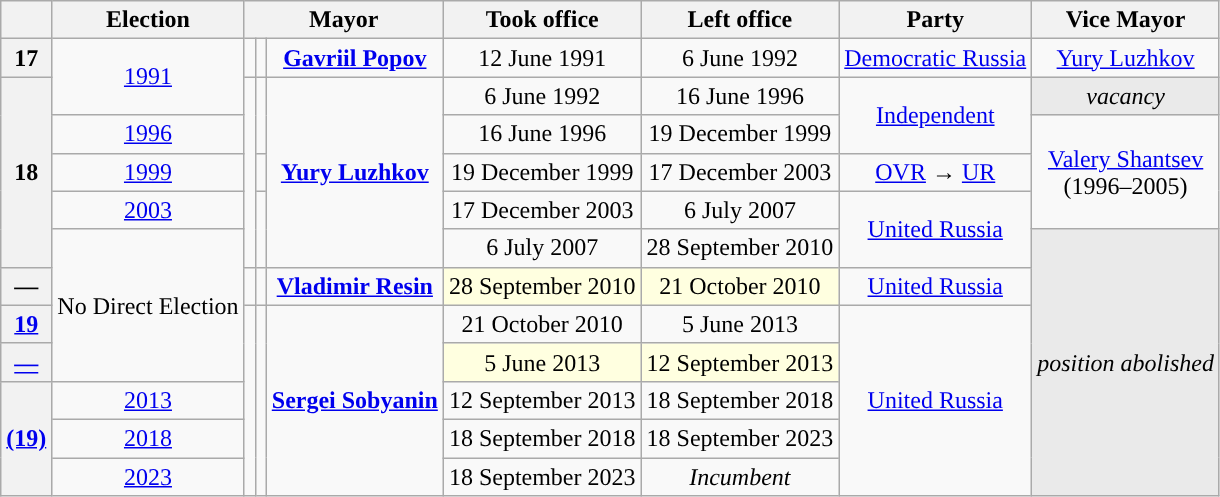<table class="wikitable" style="text-align:center">
<tr>
<th></th>
<th>Election</th>
<th colspan=3>Mayor</th>
<th>Took office</th>
<th>Left office</th>
<th>Party</th>
<th>Vice Mayor</th>
</tr>
<tr>
<th>17</th>
<td rowspan=2><a href='#'>1991</a></td>
<td></td>
<td style="background:"></td>
<td><strong><a href='#'>Gavriil Popov</a></strong></td>
<td>12 June 1991</td>
<td>6 June 1992</td>
<td><a href='#'>Democratic Russia</a></td>
<td><a href='#'>Yury Luzhkov</a></td>
</tr>
<tr>
<th rowspan=5>18</th>
<td rowspan=5></td>
<td rowspan=2; style="background:"></td>
<td rowspan=5><strong><a href='#'>Yury Luzhkov</a></strong></td>
<td>6 June 1992</td>
<td>16 June 1996</td>
<td rowspan=2><a href='#'>Independent</a></td>
<td style="background:#EAEAEA;"><em>vacancy</em></td>
</tr>
<tr>
<td><a href='#'>1996</a></td>
<td>16 June 1996</td>
<td>19 December 1999</td>
<td rowspan=3><a href='#'>Valery Shantsev</a><br>(1996–2005)</td>
</tr>
<tr>
<td><a href='#'>1999</a></td>
<td style="background:"></td>
<td>19 December 1999</td>
<td>17 December 2003</td>
<td><a href='#'>OVR</a> → <a href='#'>UR</a></td>
</tr>
<tr>
<td><a href='#'>2003</a></td>
<td rowspan=2; style="background:"></td>
<td>17 December 2003</td>
<td>6 July 2007</td>
<td rowspan=2><a href='#'>United Russia</a></td>
</tr>
<tr>
<td rowspan="4">No Direct Election</td>
<td>6 July 2007</td>
<td>28 September 2010</td>
<td rowspan=7; style="background:#EAEAEA;"><em>position abolished</em></td>
</tr>
<tr>
<th>—</th>
<td></td>
<td style="background:"></td>
<td><strong><a href='#'>Vladimir Resin</a></strong><br></td>
<td style="background:lightyellow">28 September 2010</td>
<td style="background:lightyellow">21 October 2010</td>
<td><a href='#'>United Russia</a></td>
</tr>
<tr>
<th><a href='#'>19</a></th>
<td rowspan=5></td>
<td rowspan=5; style="background:"></td>
<td rowspan=5><strong><a href='#'>Sergei Sobyanin</a></strong></td>
<td>21 October 2010</td>
<td>5 June 2013</td>
<td rowspan=5><a href='#'>United Russia</a></td>
</tr>
<tr>
<th><a href='#'>—</a></th>
<td style="background:lightyellow">5 June 2013</td>
<td style="background:lightyellow">12 September 2013</td>
</tr>
<tr>
<th rowspan="3"><a href='#'>(19)</a></th>
<td><a href='#'>2013</a></td>
<td>12 September 2013</td>
<td>18 September 2018</td>
</tr>
<tr>
<td><a href='#'>2018</a></td>
<td>18 September 2018</td>
<td>18 September 2023</td>
</tr>
<tr>
<td><a href='#'>2023</a></td>
<td>18 September 2023</td>
<td><em>Incumbent</em></td>
</tr>
</table>
